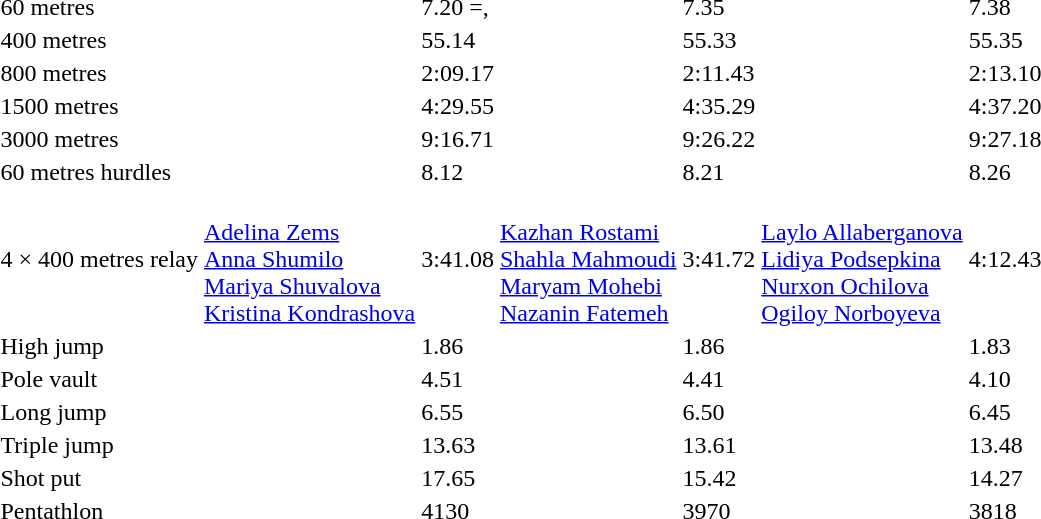<table>
<tr>
<td>60 metres</td>
<td></td>
<td>7.20 =, </td>
<td></td>
<td>7.35</td>
<td></td>
<td>7.38</td>
</tr>
<tr>
<td>400 metres</td>
<td></td>
<td>55.14</td>
<td></td>
<td>55.33</td>
<td></td>
<td>55.35</td>
</tr>
<tr>
<td>800 metres</td>
<td></td>
<td>2:09.17 </td>
<td></td>
<td>2:11.43</td>
<td></td>
<td>2:13.10</td>
</tr>
<tr>
<td>1500 metres</td>
<td></td>
<td>4:29.55</td>
<td></td>
<td>4:35.29</td>
<td></td>
<td>4:37.20</td>
</tr>
<tr>
<td>3000 metres</td>
<td></td>
<td>9:16.71</td>
<td></td>
<td>9:26.22</td>
<td></td>
<td>9:27.18</td>
</tr>
<tr>
<td>60 metres hurdles</td>
<td></td>
<td>8.12 </td>
<td></td>
<td>8.21</td>
<td></td>
<td>8.26 </td>
</tr>
<tr>
<td>4 × 400 metres relay</td>
<td><br><a href='#'>Adelina Zems</a><br><a href='#'>Anna Shumilo</a><br><a href='#'>Mariya Shuvalova</a><br><a href='#'>Kristina Kondrashova</a></td>
<td>3:41.08</td>
<td><br><a href='#'>Kazhan Rostami</a><br><a href='#'>Shahla Mahmoudi</a><br><a href='#'>Maryam Mohebi</a><br><a href='#'>Nazanin Fatemeh</a></td>
<td>3:41.72 </td>
<td><br><a href='#'>Laylo Allaberganova</a><br><a href='#'>Lidiya Podsepkina</a><br><a href='#'>Nurxon Ochilova</a><br><a href='#'>Ogiloy Norboyeva</a></td>
<td>4:12.43</td>
</tr>
<tr>
<td>High jump</td>
<td></td>
<td>1.86</td>
<td></td>
<td>1.86</td>
<td></td>
<td>1.83</td>
</tr>
<tr>
<td>Pole vault</td>
<td></td>
<td>4.51</td>
<td></td>
<td>4.41</td>
<td></td>
<td>4.10</td>
</tr>
<tr>
<td>Long jump</td>
<td></td>
<td>6.55</td>
<td></td>
<td>6.50</td>
<td></td>
<td>6.45 </td>
</tr>
<tr>
<td>Triple jump</td>
<td></td>
<td>13.63</td>
<td></td>
<td>13.61</td>
<td></td>
<td>13.48</td>
</tr>
<tr>
<td>Shot put</td>
<td></td>
<td>17.65</td>
<td></td>
<td>15.42</td>
<td></td>
<td>14.27</td>
</tr>
<tr>
<td>Pentathlon</td>
<td></td>
<td>4130</td>
<td></td>
<td>3970</td>
<td></td>
<td>3818</td>
</tr>
</table>
